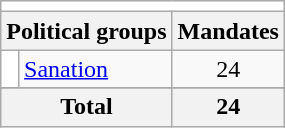<table class="wikitable">
<tr>
<th colspan="3" style="background:white"align=center></th>
</tr>
<tr>
<th colspan="2">Political groups</th>
<th>Mandates</th>
</tr>
<tr>
<td style="background:white"></td>
<td><a href='#'>Sanation</a></td>
<td align="center">24</td>
</tr>
<tr>
</tr>
<tr bgcolor="#ececec">
<th colspan="2">Total</th>
<th align="center">24</th>
</tr>
</table>
